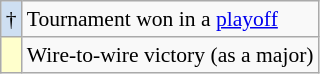<table class="wikitable" style="font-size:90%;">
<tr>
<td style="background-color:#cedff2">†</td>
<td>Tournament won in a <a href='#'>playoff</a></td>
</tr>
<tr>
<td style="background-color:#FFFFCC"></td>
<td>Wire-to-wire victory (as a major)</td>
</tr>
</table>
